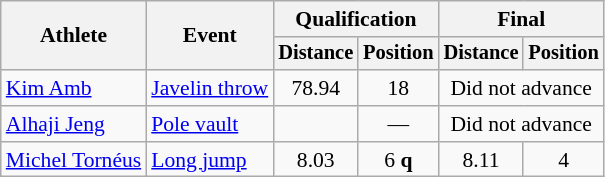<table class=wikitable style="font-size:90%">
<tr>
<th rowspan="2">Athlete</th>
<th rowspan="2">Event</th>
<th colspan="2">Qualification</th>
<th colspan="2">Final</th>
</tr>
<tr style="font-size:95%">
<th>Distance</th>
<th>Position</th>
<th>Distance</th>
<th>Position</th>
</tr>
<tr align=center>
<td align=left><a href='#'>Kim Amb</a></td>
<td align=left><a href='#'>Javelin throw</a></td>
<td>78.94</td>
<td>18</td>
<td colspan=2>Did not advance</td>
</tr>
<tr align=center>
<td align=left><a href='#'>Alhaji Jeng</a></td>
<td align=left><a href='#'>Pole vault</a></td>
<td></td>
<td>—</td>
<td colspan=2>Did not advance</td>
</tr>
<tr align=center>
<td align=left><a href='#'>Michel Tornéus</a></td>
<td align=left><a href='#'>Long jump</a></td>
<td>8.03</td>
<td>6 <strong>q</strong></td>
<td>8.11</td>
<td>4</td>
</tr>
</table>
